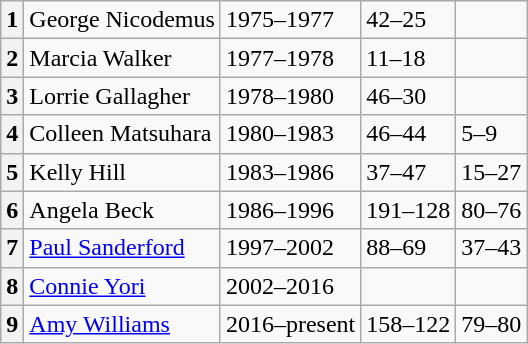<table class=wikitable>
<tr>
<th>1</th>
<td>George Nicodemus</td>
<td>1975–1977</td>
<td>42–25 </td>
<td></td>
</tr>
<tr>
<th>2</th>
<td>Marcia Walker</td>
<td>1977–1978</td>
<td>11–18 </td>
<td></td>
</tr>
<tr>
<th>3</th>
<td>Lorrie Gallagher</td>
<td>1978–1980</td>
<td>46–30 </td>
<td></td>
</tr>
<tr>
<th>4</th>
<td>Colleen Matsuhara</td>
<td>1980–1983</td>
<td>46–44 </td>
<td>5–9 </td>
</tr>
<tr>
<th>5</th>
<td>Kelly Hill</td>
<td>1983–1986</td>
<td>37–47 </td>
<td>15–27 </td>
</tr>
<tr>
<th>6</th>
<td>Angela Beck</td>
<td>1986–1996</td>
<td>191–128 </td>
<td>80–76 </td>
</tr>
<tr>
<th>7</th>
<td><a href='#'>Paul Sanderford</a></td>
<td>1997–2002</td>
<td>88–69 </td>
<td>37–43 </td>
</tr>
<tr>
<th>8</th>
<td><a href='#'>Connie Yori</a></td>
<td>2002–2016</td>
<td> </td>
<td> </td>
</tr>
<tr>
<th>9</th>
<td><a href='#'>Amy Williams</a></td>
<td>2016–present</td>
<td>158–122 </td>
<td>79–80 </td>
</tr>
</table>
